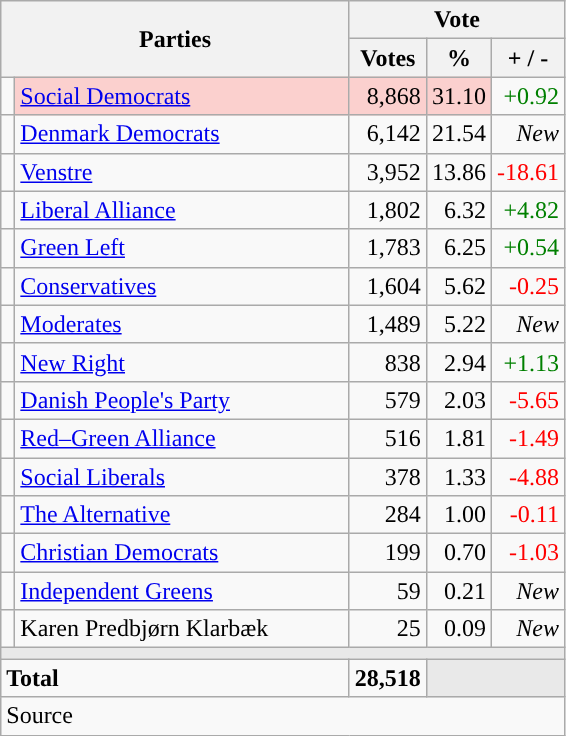<table class="wikitable" style="text-align:right;">
<tr>
<th style="text-align:centre;" rowspan="2" colspan="2" width="225">Parties</th>
<th colspan="3">Vote</th>
</tr>
<tr>
<th width="15">Votes</th>
<th width="15">%</th>
<th width="15">+ / -</th>
</tr>
<tr>
<td width="2" style="color:inherit;background:"></td>
<td bgcolor=#fbd0ce  align="left"><a href='#'>Social Democrats</a></td>
<td bgcolor=#fbd0ce>8,868</td>
<td bgcolor=#fbd0ce>31.10</td>
<td style=color:green;>+0.92</td>
</tr>
<tr>
<td width="2" style="color:inherit;background:"></td>
<td align="left"><a href='#'>Denmark Democrats</a></td>
<td>6,142</td>
<td>21.54</td>
<td><em>New</em></td>
</tr>
<tr>
<td width="2" style="color:inherit;background:"></td>
<td align="left"><a href='#'>Venstre</a></td>
<td>3,952</td>
<td>13.86</td>
<td style=color:red;>-18.61</td>
</tr>
<tr>
<td width="2" style="color:inherit;background:"></td>
<td align="left"><a href='#'>Liberal Alliance</a></td>
<td>1,802</td>
<td>6.32</td>
<td style=color:green;>+4.82</td>
</tr>
<tr>
<td width="2" style="color:inherit;background:"></td>
<td align="left"><a href='#'>Green Left</a></td>
<td>1,783</td>
<td>6.25</td>
<td style=color:green;>+0.54</td>
</tr>
<tr>
<td width="2" style="color:inherit;background:"></td>
<td align="left"><a href='#'>Conservatives</a></td>
<td>1,604</td>
<td>5.62</td>
<td style=color:red;>-0.25</td>
</tr>
<tr>
<td width="2" style="color:inherit;background:"></td>
<td align="left"><a href='#'>Moderates</a></td>
<td>1,489</td>
<td>5.22</td>
<td><em>New</em></td>
</tr>
<tr>
<td width="2" style="color:inherit;background:"></td>
<td align="left"><a href='#'>New Right</a></td>
<td>838</td>
<td>2.94</td>
<td style=color:green;>+1.13</td>
</tr>
<tr>
<td width="2" style="color:inherit;background:"></td>
<td align="left"><a href='#'>Danish People's Party</a></td>
<td>579</td>
<td>2.03</td>
<td style=color:red;>-5.65</td>
</tr>
<tr>
<td width="2" style="color:inherit;background:"></td>
<td align="left"><a href='#'>Red–Green Alliance</a></td>
<td>516</td>
<td>1.81</td>
<td style=color:red;>-1.49</td>
</tr>
<tr>
<td width="2" style="color:inherit;background:"></td>
<td align="left"><a href='#'>Social Liberals</a></td>
<td>378</td>
<td>1.33</td>
<td style=color:red;>-4.88</td>
</tr>
<tr>
<td width="2" style="color:inherit;background:"></td>
<td align="left"><a href='#'>The Alternative</a></td>
<td>284</td>
<td>1.00</td>
<td style=color:red;>-0.11</td>
</tr>
<tr>
<td width="2" style="color:inherit;background:"></td>
<td align="left"><a href='#'>Christian Democrats</a></td>
<td>199</td>
<td>0.70</td>
<td style=color:red;>-1.03</td>
</tr>
<tr>
<td width="2" style="color:inherit;background:"></td>
<td align="left"><a href='#'>Independent Greens</a></td>
<td>59</td>
<td>0.21</td>
<td><em>New</em></td>
</tr>
<tr>
<td width="2" style="color:inherit;background:"></td>
<td align="left">Karen Predbjørn Klarbæk</td>
<td>25</td>
<td>0.09</td>
<td><em>New</em></td>
</tr>
<tr>
<td colspan="7" bgcolor="#E9E9E9"></td>
</tr>
<tr>
<td align="left" colspan="2"><strong>Total</strong></td>
<td><strong>28,518</strong></td>
<td bgcolor="#E9E9E9" colspan="2"></td>
</tr>
<tr>
<td align="left" colspan="6">Source</td>
</tr>
</table>
